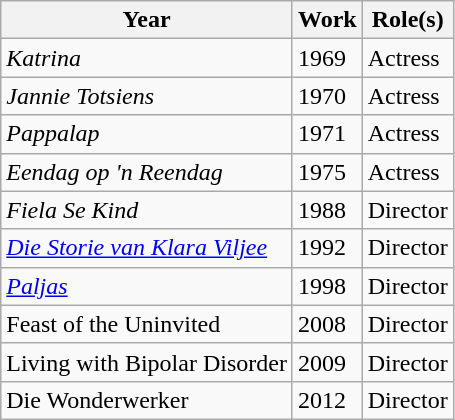<table class="wikitable">
<tr>
<th>Year</th>
<th>Work</th>
<th>Role(s)</th>
</tr>
<tr>
<td><em>Katrina</em></td>
<td>1969</td>
<td>Actress</td>
</tr>
<tr>
<td><em>Jannie Totsiens</em></td>
<td>1970</td>
<td>Actress</td>
</tr>
<tr>
<td><em>Pappalap</em></td>
<td>1971</td>
<td>Actress</td>
</tr>
<tr>
<td><em>Eendag op 'n Reendag</em></td>
<td>1975</td>
<td>Actress</td>
</tr>
<tr>
<td><em>Fiela Se Kind</em></td>
<td>1988</td>
<td>Director</td>
</tr>
<tr>
<td><em><a href='#'>Die Storie van Klara Viljee</a></em></td>
<td>1992</td>
<td>Director</td>
</tr>
<tr>
<td><em><a href='#'>Paljas</a></em></td>
<td>1998</td>
<td>Director</td>
</tr>
<tr>
<td>Feast of the Uninvited</td>
<td>2008</td>
<td>Director</td>
</tr>
<tr>
<td>Living with Bipolar Disorder</td>
<td>2009</td>
<td>Director</td>
</tr>
<tr>
<td>Die Wonderwerker</td>
<td>2012</td>
<td>Director</td>
</tr>
</table>
